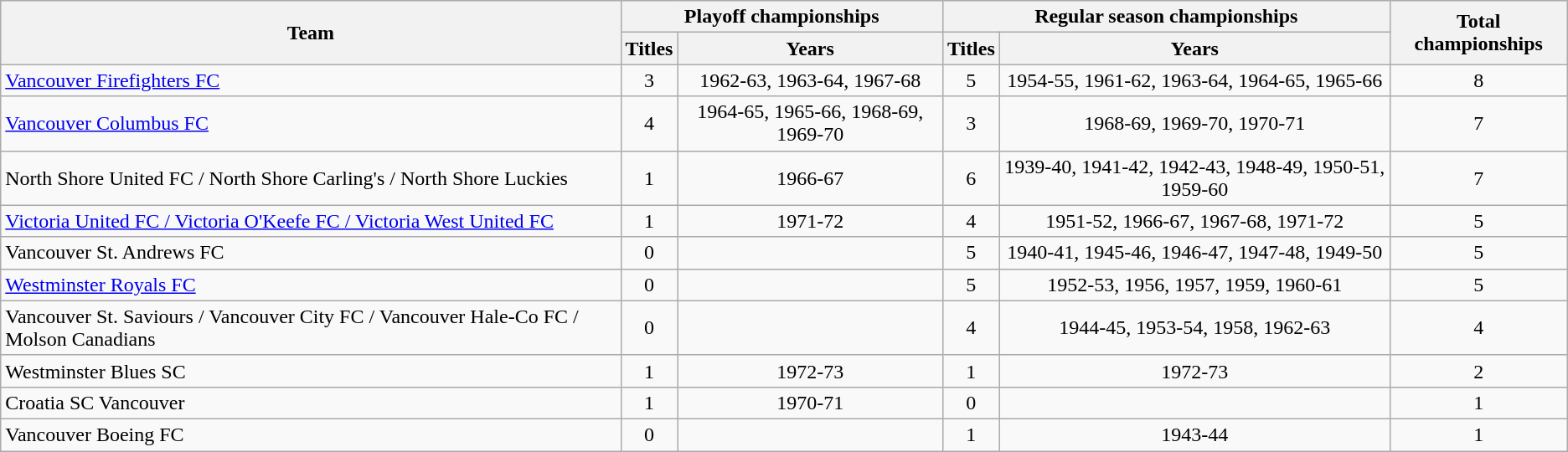<table class="wikitable sortable" style="text-align: center;">
<tr>
<th rowspan="2">Team</th>
<th colspan="2">Playoff championships</th>
<th colspan="2">Regular season championships</th>
<th rowspan="2">Total championships</th>
</tr>
<tr>
<th>Titles</th>
<th>Years</th>
<th>Titles</th>
<th>Years</th>
</tr>
<tr>
<td align=left><a href='#'>Vancouver Firefighters FC</a></td>
<td>3</td>
<td>1962-63, 1963-64, 1967-68</td>
<td>5</td>
<td>1954-55, 1961-62, 1963-64, 1964-65, 1965-66</td>
<td>8</td>
</tr>
<tr>
<td align=left><a href='#'>Vancouver Columbus FC</a></td>
<td>4</td>
<td>1964-65, 1965-66, 1968-69, 1969-70</td>
<td>3</td>
<td>1968-69, 1969-70, 1970-71</td>
<td>7</td>
</tr>
<tr>
<td align=left>North Shore United FC / North Shore Carling's / North Shore Luckies</td>
<td>1</td>
<td>1966-67</td>
<td>6</td>
<td>1939-40, 1941-42, 1942-43, 1948-49, 1950-51, 1959-60</td>
<td>7</td>
</tr>
<tr>
<td align=left><a href='#'>Victoria United FC / Victoria O'Keefe FC / Victoria West United FC</a></td>
<td>1</td>
<td>1971-72</td>
<td>4</td>
<td>1951-52, 1966-67, 1967-68, 1971-72</td>
<td>5</td>
</tr>
<tr>
<td align=left>Vancouver St. Andrews FC</td>
<td>0</td>
<td></td>
<td>5</td>
<td>1940-41, 1945-46, 1946-47, 1947-48, 1949-50</td>
<td>5</td>
</tr>
<tr>
<td align=left><a href='#'>Westminster Royals FC</a></td>
<td>0</td>
<td></td>
<td>5</td>
<td>1952-53, 1956, 1957, 1959, 1960-61</td>
<td>5</td>
</tr>
<tr>
<td align=left>Vancouver St. Saviours / Vancouver City FC / Vancouver Hale-Co FC / Molson Canadians</td>
<td>0</td>
<td></td>
<td>4</td>
<td>1944-45, 1953-54, 1958, 1962-63</td>
<td>4</td>
</tr>
<tr>
<td align=left>Westminster Blues SC</td>
<td>1</td>
<td>1972-73</td>
<td>1</td>
<td>1972-73</td>
<td>2</td>
</tr>
<tr>
<td align=left>Croatia SC Vancouver</td>
<td>1</td>
<td>1970-71</td>
<td>0</td>
<td></td>
<td>1</td>
</tr>
<tr>
<td align=left>Vancouver Boeing FC</td>
<td>0</td>
<td></td>
<td>1</td>
<td>1943-44</td>
<td>1</td>
</tr>
</table>
